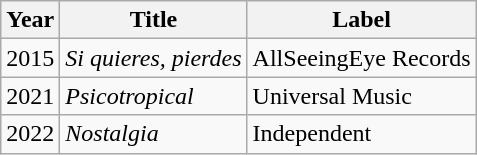<table class="wikitable">
<tr>
<th>Year</th>
<th>Title</th>
<th>Label</th>
</tr>
<tr>
<td>2015</td>
<td><em>Si quieres, pierdes</em></td>
<td>AllSeeingEye Records</td>
</tr>
<tr>
<td>2021</td>
<td><em>Psicotropical</em></td>
<td>Universal Music</td>
</tr>
<tr>
<td>2022</td>
<td><em>Nostalgia</em></td>
<td>Independent</td>
</tr>
</table>
